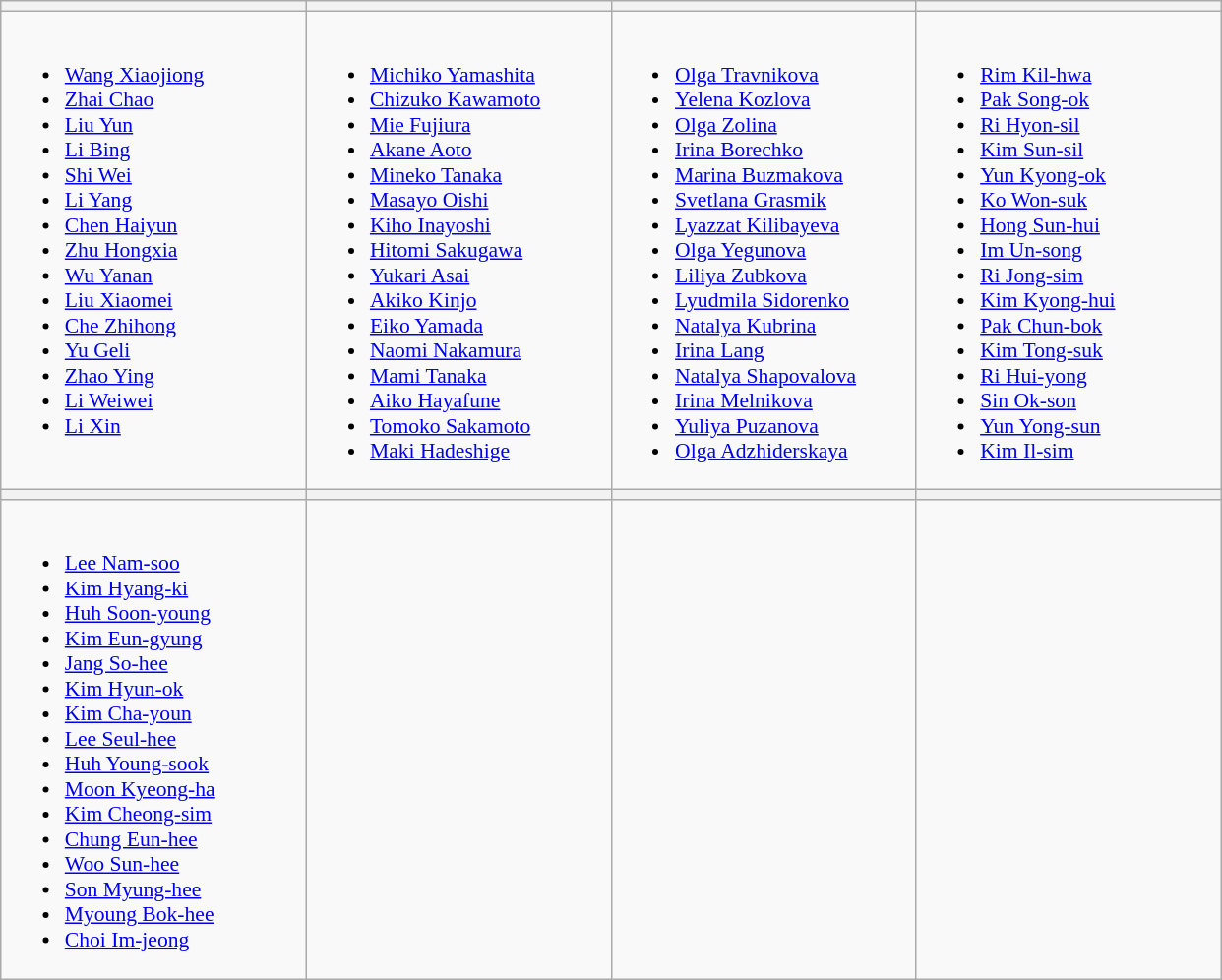<table class="wikitable" style="font-size:90%">
<tr>
<th width=200></th>
<th width=200></th>
<th width=200></th>
<th width=200></th>
</tr>
<tr>
<td valign=top><br><ul><li><a href='#'>Wang Xiaojiong</a></li><li><a href='#'>Zhai Chao</a></li><li><a href='#'>Liu Yun</a></li><li><a href='#'>Li Bing</a></li><li><a href='#'>Shi Wei</a></li><li><a href='#'>Li Yang</a></li><li><a href='#'>Chen Haiyun</a></li><li><a href='#'>Zhu Hongxia</a></li><li><a href='#'>Wu Yanan</a></li><li><a href='#'>Liu Xiaomei</a></li><li><a href='#'>Che Zhihong</a></li><li><a href='#'>Yu Geli</a></li><li><a href='#'>Zhao Ying</a></li><li><a href='#'>Li Weiwei</a></li><li><a href='#'>Li Xin</a></li></ul></td>
<td valign=top><br><ul><li><a href='#'>Michiko Yamashita</a></li><li><a href='#'>Chizuko Kawamoto</a></li><li><a href='#'>Mie Fujiura</a></li><li><a href='#'>Akane Aoto</a></li><li><a href='#'>Mineko Tanaka</a></li><li><a href='#'>Masayo Oishi</a></li><li><a href='#'>Kiho Inayoshi</a></li><li><a href='#'>Hitomi Sakugawa</a></li><li><a href='#'>Yukari Asai</a></li><li><a href='#'>Akiko Kinjo</a></li><li><a href='#'>Eiko Yamada</a></li><li><a href='#'>Naomi Nakamura</a></li><li><a href='#'>Mami Tanaka</a></li><li><a href='#'>Aiko Hayafune</a></li><li><a href='#'>Tomoko Sakamoto</a></li><li><a href='#'>Maki Hadeshige</a></li></ul></td>
<td valign=top><br><ul><li><a href='#'>Olga Travnikova</a></li><li><a href='#'>Yelena Kozlova</a></li><li><a href='#'>Olga Zolina</a></li><li><a href='#'>Irina Borechko</a></li><li><a href='#'>Marina Buzmakova</a></li><li><a href='#'>Svetlana Grasmik</a></li><li><a href='#'>Lyazzat Kilibayeva</a></li><li><a href='#'>Olga Yegunova</a></li><li><a href='#'>Liliya Zubkova</a></li><li><a href='#'>Lyudmila Sidorenko</a></li><li><a href='#'>Natalya Kubrina</a></li><li><a href='#'>Irina Lang</a></li><li><a href='#'>Natalya Shapovalova</a></li><li><a href='#'>Irina Melnikova</a></li><li><a href='#'>Yuliya Puzanova</a></li><li><a href='#'>Olga Adzhiderskaya</a></li></ul></td>
<td valign=top><br><ul><li><a href='#'>Rim Kil-hwa</a></li><li><a href='#'>Pak Song-ok</a></li><li><a href='#'>Ri Hyon-sil</a></li><li><a href='#'>Kim Sun-sil</a></li><li><a href='#'>Yun Kyong-ok</a></li><li><a href='#'>Ko Won-suk</a></li><li><a href='#'>Hong Sun-hui</a></li><li><a href='#'>Im Un-song</a></li><li><a href='#'>Ri Jong-sim</a></li><li><a href='#'>Kim Kyong-hui</a></li><li><a href='#'>Pak Chun-bok</a></li><li><a href='#'>Kim Tong-suk</a></li><li><a href='#'>Ri Hui-yong</a></li><li><a href='#'>Sin Ok-son</a></li><li><a href='#'>Yun Yong-sun</a></li><li><a href='#'>Kim Il-sim</a></li></ul></td>
</tr>
<tr>
<th></th>
<th></th>
<th></th>
<th></th>
</tr>
<tr>
<td valign=top><br><ul><li><a href='#'>Lee Nam-soo</a></li><li><a href='#'>Kim Hyang-ki</a></li><li><a href='#'>Huh Soon-young</a></li><li><a href='#'>Kim Eun-gyung</a></li><li><a href='#'>Jang So-hee</a></li><li><a href='#'>Kim Hyun-ok</a></li><li><a href='#'>Kim Cha-youn</a></li><li><a href='#'>Lee Seul-hee</a></li><li><a href='#'>Huh Young-sook</a></li><li><a href='#'>Moon Kyeong-ha</a></li><li><a href='#'>Kim Cheong-sim</a></li><li><a href='#'>Chung Eun-hee</a></li><li><a href='#'>Woo Sun-hee</a></li><li><a href='#'>Son Myung-hee</a></li><li><a href='#'>Myoung Bok-hee</a></li><li><a href='#'>Choi Im-jeong</a></li></ul></td>
<td valign=top></td>
<td valign=top></td>
<td valign=top></td>
</tr>
</table>
